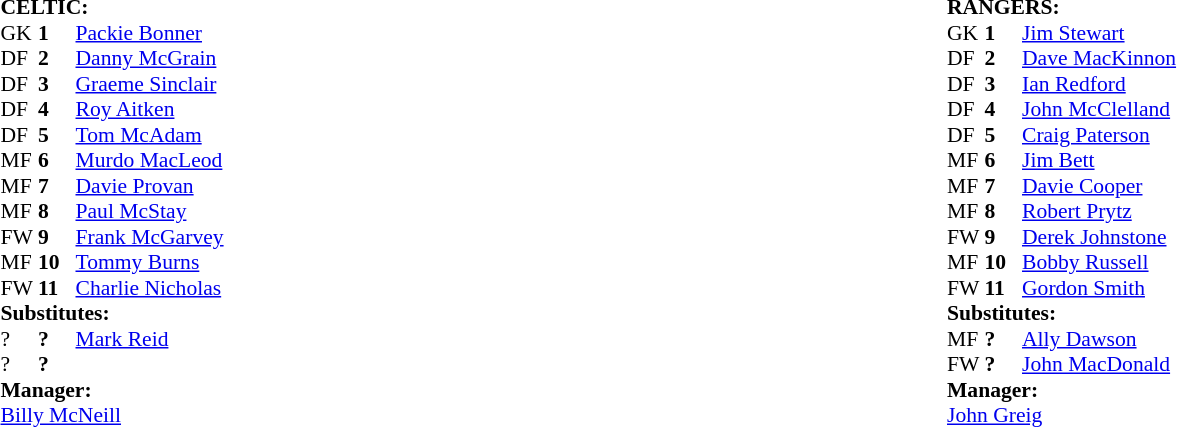<table width="100%">
<tr>
<td valign="top" width="50%"><br><table style="font-size: 90%" cellspacing="0" cellpadding="0">
<tr>
<td colspan="4"><strong>CELTIC:</strong></td>
</tr>
<tr>
<th width="25"></th>
<th width="25"></th>
</tr>
<tr>
<td>GK</td>
<td><strong>1</strong></td>
<td><a href='#'>Packie Bonner</a></td>
</tr>
<tr>
<td>DF</td>
<td><strong>2</strong></td>
<td><a href='#'>Danny McGrain</a></td>
</tr>
<tr>
<td>DF</td>
<td><strong>3</strong></td>
<td><a href='#'>Graeme Sinclair</a></td>
</tr>
<tr>
<td>DF</td>
<td><strong>4</strong></td>
<td><a href='#'>Roy Aitken</a></td>
</tr>
<tr>
<td>DF</td>
<td><strong>5</strong></td>
<td><a href='#'>Tom McAdam</a></td>
</tr>
<tr>
<td>MF</td>
<td><strong>6</strong></td>
<td><a href='#'>Murdo MacLeod</a></td>
</tr>
<tr>
<td>MF</td>
<td><strong>7</strong></td>
<td><a href='#'>Davie Provan</a></td>
</tr>
<tr>
<td>MF</td>
<td><strong>8</strong></td>
<td><a href='#'>Paul McStay</a></td>
<td></td>
</tr>
<tr>
<td>FW</td>
<td><strong>9</strong></td>
<td><a href='#'>Frank McGarvey</a></td>
</tr>
<tr>
<td>MF</td>
<td><strong>10</strong></td>
<td><a href='#'>Tommy Burns</a></td>
</tr>
<tr>
<td>FW</td>
<td><strong>11</strong></td>
<td><a href='#'>Charlie Nicholas</a></td>
</tr>
<tr>
<td colspan=4><strong>Substitutes:</strong></td>
</tr>
<tr>
<td>?</td>
<td><strong>?</strong></td>
<td><a href='#'>Mark Reid</a></td>
<td></td>
</tr>
<tr>
<td>?</td>
<td><strong>?</strong></td>
<td></td>
</tr>
<tr>
<td colspan=4><strong>Manager:</strong></td>
</tr>
<tr>
<td colspan="4"><a href='#'>Billy McNeill</a></td>
</tr>
</table>
</td>
<td valign="top" width="50%"><br><table style="font-size: 90%" cellspacing="0" cellpadding="0">
<tr>
<td colspan="4"><strong>RANGERS:</strong></td>
</tr>
<tr>
<th width="25"></th>
<th width="25"></th>
</tr>
<tr>
<td>GK</td>
<td><strong>1</strong></td>
<td><a href='#'>Jim Stewart</a></td>
</tr>
<tr>
<td>DF</td>
<td><strong>2</strong></td>
<td><a href='#'>Dave MacKinnon</a></td>
</tr>
<tr>
<td>DF</td>
<td><strong>3</strong></td>
<td><a href='#'>Ian Redford</a></td>
</tr>
<tr>
<td>DF</td>
<td><strong>4</strong></td>
<td><a href='#'>John McClelland</a></td>
</tr>
<tr>
<td>DF</td>
<td><strong>5</strong></td>
<td><a href='#'>Craig Paterson</a></td>
</tr>
<tr>
<td>MF</td>
<td><strong>6</strong></td>
<td><a href='#'>Jim Bett</a></td>
</tr>
<tr>
<td>MF</td>
<td><strong>7</strong></td>
<td><a href='#'>Davie Cooper</a></td>
</tr>
<tr>
<td>MF</td>
<td><strong>8</strong></td>
<td><a href='#'>Robert Prytz</a></td>
<td></td>
</tr>
<tr>
<td>FW</td>
<td><strong>9</strong></td>
<td><a href='#'>Derek Johnstone</a></td>
</tr>
<tr>
<td>MF</td>
<td><strong>10</strong></td>
<td><a href='#'>Bobby Russell</a></td>
<td></td>
</tr>
<tr>
<td>FW</td>
<td><strong>11</strong></td>
<td><a href='#'>Gordon Smith</a></td>
</tr>
<tr>
<td colspan=4><strong>Substitutes:</strong></td>
</tr>
<tr>
<td>MF</td>
<td><strong>?</strong></td>
<td><a href='#'>Ally Dawson</a></td>
<td></td>
</tr>
<tr>
<td>FW</td>
<td><strong>?</strong></td>
<td><a href='#'>John MacDonald</a></td>
<td></td>
</tr>
<tr>
<td colspan=4><strong>Manager:</strong></td>
</tr>
<tr>
<td colspan="4"><a href='#'>John Greig</a></td>
</tr>
</table>
</td>
</tr>
</table>
